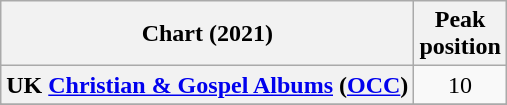<table class="wikitable sortable plainrowheaders" style="text-align:center">
<tr>
<th scope="col">Chart (2021)</th>
<th scope="col">Peak<br>position</th>
</tr>
<tr>
<th scope="row">UK <a href='#'>Christian & Gospel Albums</a> (<a href='#'>OCC</a>)</th>
<td>10</td>
</tr>
<tr>
</tr>
<tr>
</tr>
</table>
